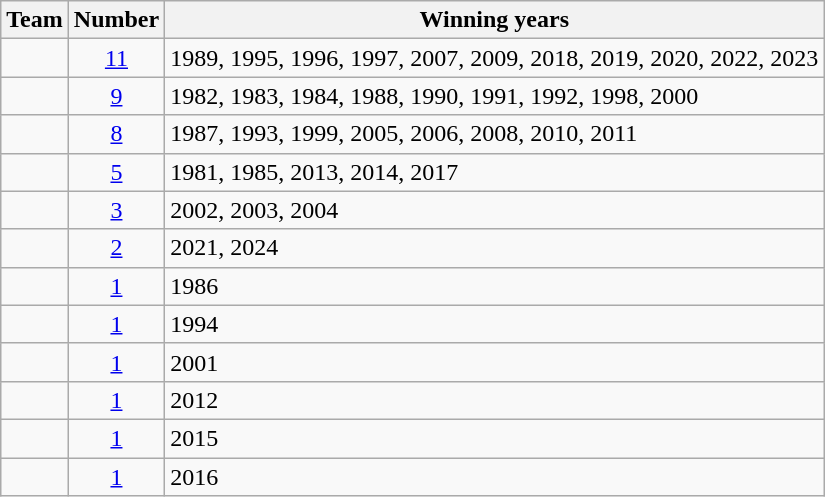<table class="wikitable sortable" style="text-align:center">
<tr>
<th>Team</th>
<th>Number</th>
<th>Winning years</th>
</tr>
<tr>
<td style=><strong></strong></td>
<td><a href='#'>11</a></td>
<td align=left>1989, 1995, 1996, 1997, 2007, 2009, 2018, 2019, 2020, 2022, 2023</td>
</tr>
<tr>
<td style=><strong></strong></td>
<td><a href='#'>9</a></td>
<td align=left>1982, 1983, 1984, 1988, 1990, 1991, 1992, 1998, 2000</td>
</tr>
<tr>
<td style=><strong></strong></td>
<td><a href='#'>8</a></td>
<td align=left>1987, 1993, 1999, 2005, 2006, 2008, 2010, 2011</td>
</tr>
<tr>
<td style=><strong></strong></td>
<td><a href='#'>5</a></td>
<td align=left>1981, 1985, 2013, 2014, 2017</td>
</tr>
<tr>
<td style=><strong></strong></td>
<td><a href='#'>3</a></td>
<td align=left>2002, 2003, 2004</td>
</tr>
<tr>
<td style=><strong></strong></td>
<td><a href='#'>2</a></td>
<td align=left>2021, 2024</td>
</tr>
<tr>
<td style=><strong></strong></td>
<td><a href='#'>1</a></td>
<td align=left>1986</td>
</tr>
<tr>
<td style=><strong></strong></td>
<td><a href='#'>1</a></td>
<td align=left>1994</td>
</tr>
<tr>
<td style=><strong></strong></td>
<td><a href='#'>1</a></td>
<td align=left>2001</td>
</tr>
<tr>
<td style=><strong></strong></td>
<td><a href='#'>1</a></td>
<td align=left>2012</td>
</tr>
<tr>
<td style=><strong></strong></td>
<td><a href='#'>1</a></td>
<td align=left>2015</td>
</tr>
<tr>
<td style=><strong></strong></td>
<td><a href='#'>1</a></td>
<td align=left>2016</td>
</tr>
</table>
